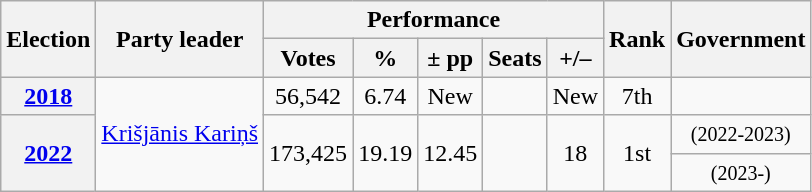<table class=wikitable style=text-align:center>
<tr>
<th rowspan="2"><strong>Election</strong></th>
<th rowspan="2">Party leader</th>
<th colspan="5" scope="col">Performance</th>
<th rowspan="2">Rank</th>
<th rowspan="2">Government</th>
</tr>
<tr>
<th><strong>Votes</strong></th>
<th><strong>%</strong></th>
<th><strong>± pp</strong></th>
<th><strong>Seats</strong></th>
<th><strong>+/–</strong></th>
</tr>
<tr>
<th><a href='#'>2018</a></th>
<td rowspan=3><a href='#'>Krišjānis Kariņš</a></td>
<td>56,542</td>
<td>6.74</td>
<td>New</td>
<td></td>
<td>New</td>
<td>7th</td>
<td></td>
</tr>
<tr>
<th rowspan="2"><a href='#'>2022</a></th>
<td rowspan="2">173,425</td>
<td rowspan="2">19.19</td>
<td rowspan="2"> 12.45</td>
<td rowspan="2"></td>
<td rowspan="2"> 18</td>
<td rowspan="2">1st</td>
<td> <small>(2022-2023)</small></td>
</tr>
<tr>
<td> <small>(2023-)</small></td>
</tr>
</table>
